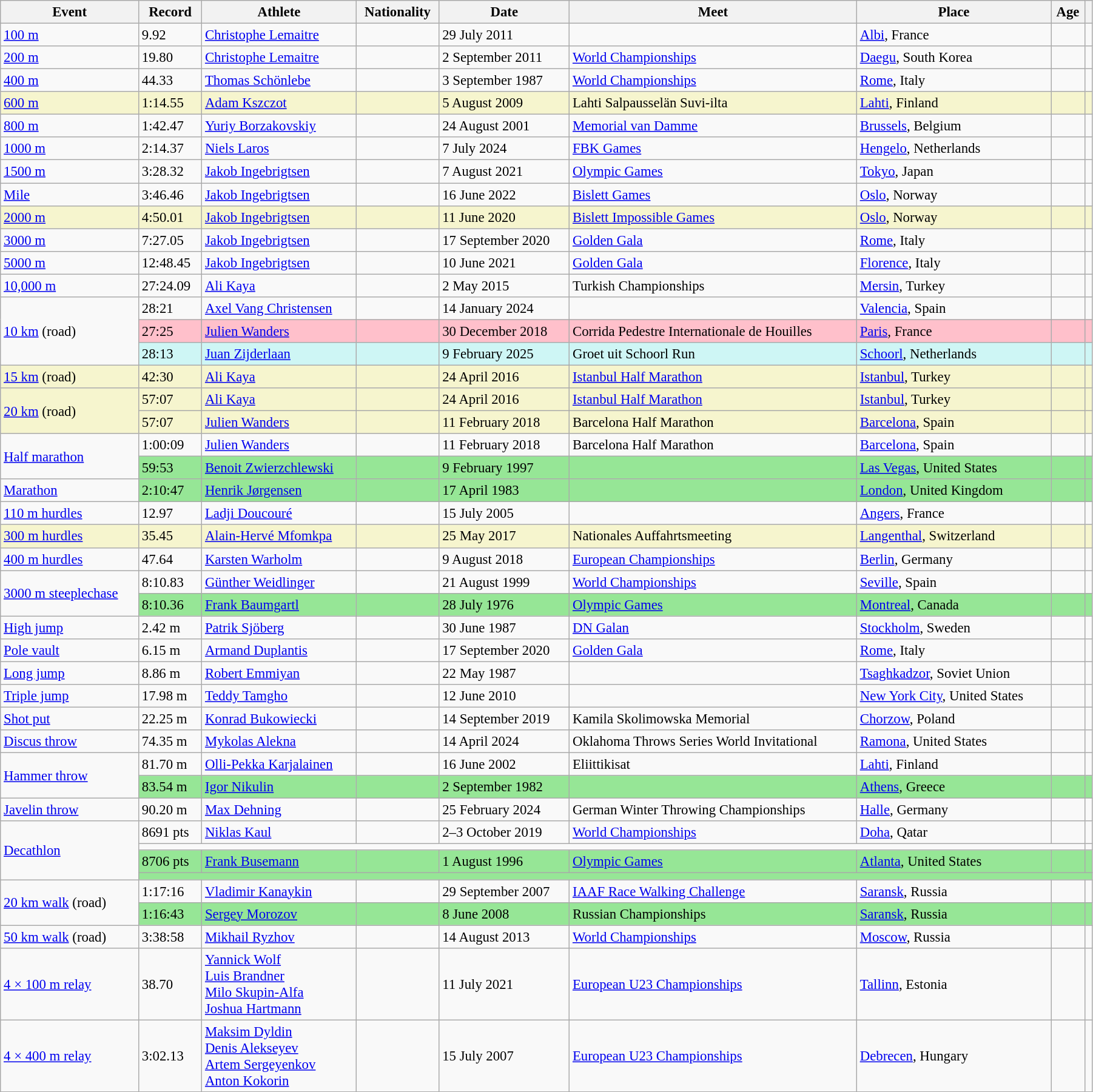<table class="wikitable" style="font-size:95%; width: 95%;">
<tr>
<th>Event</th>
<th>Record</th>
<th>Athlete</th>
<th>Nationality</th>
<th>Date</th>
<th>Meet</th>
<th>Place</th>
<th>Age</th>
<th></th>
</tr>
<tr>
<td><a href='#'>100 m</a></td>
<td>9.92 </td>
<td><a href='#'>Christophe Lemaitre</a></td>
<td></td>
<td>29 July 2011</td>
<td></td>
<td><a href='#'>Albi</a>, France</td>
<td></td>
<td></td>
</tr>
<tr>
<td><a href='#'>200 m</a></td>
<td>19.80 </td>
<td><a href='#'>Christophe Lemaitre</a></td>
<td></td>
<td>2 September 2011</td>
<td><a href='#'>World Championships</a></td>
<td><a href='#'>Daegu</a>, South Korea</td>
<td></td>
<td></td>
</tr>
<tr>
<td><a href='#'>400 m</a></td>
<td>44.33</td>
<td><a href='#'>Thomas Schönlebe</a></td>
<td></td>
<td>3 September 1987</td>
<td><a href='#'>World Championships</a></td>
<td><a href='#'>Rome</a>, Italy</td>
<td></td>
<td></td>
</tr>
<tr style="background:#f6F5CE;">
<td><a href='#'>600 m</a></td>
<td>1:14.55</td>
<td><a href='#'>Adam Kszczot</a></td>
<td></td>
<td>5 August 2009</td>
<td>Lahti Salpausselän Suvi-ilta</td>
<td><a href='#'>Lahti</a>, Finland</td>
<td></td>
<td></td>
</tr>
<tr>
<td><a href='#'>800 m</a></td>
<td>1:42.47</td>
<td><a href='#'>Yuriy Borzakovskiy</a></td>
<td></td>
<td>24 August 2001</td>
<td><a href='#'>Memorial van Damme</a></td>
<td><a href='#'>Brussels</a>, Belgium</td>
<td></td>
<td></td>
</tr>
<tr>
<td><a href='#'>1000 m</a></td>
<td>2:14.37</td>
<td><a href='#'>Niels Laros</a></td>
<td></td>
<td>7 July 2024</td>
<td><a href='#'>FBK Games</a></td>
<td><a href='#'>Hengelo</a>, Netherlands</td>
<td></td>
<td></td>
</tr>
<tr>
<td><a href='#'>1500 m</a></td>
<td>3:28.32</td>
<td><a href='#'>Jakob Ingebrigtsen</a></td>
<td></td>
<td>7 August 2021</td>
<td><a href='#'>Olympic Games</a></td>
<td><a href='#'>Tokyo</a>, Japan</td>
<td></td>
<td></td>
</tr>
<tr>
<td><a href='#'>Mile</a></td>
<td>3:46.46</td>
<td><a href='#'>Jakob Ingebrigtsen</a></td>
<td></td>
<td>16 June 2022</td>
<td><a href='#'>Bislett Games</a></td>
<td><a href='#'>Oslo</a>, Norway</td>
<td></td>
<td></td>
</tr>
<tr style="background:#f6F5CE;">
<td><a href='#'>2000 m</a></td>
<td>4:50.01</td>
<td><a href='#'>Jakob Ingebrigtsen</a></td>
<td></td>
<td>11 June 2020</td>
<td><a href='#'>Bislett Impossible Games</a></td>
<td><a href='#'>Oslo</a>, Norway</td>
<td></td>
<td></td>
</tr>
<tr>
<td><a href='#'>3000 m</a></td>
<td>7:27.05</td>
<td><a href='#'>Jakob Ingebrigtsen</a></td>
<td></td>
<td>17 September 2020</td>
<td><a href='#'>Golden Gala</a></td>
<td><a href='#'>Rome</a>, Italy</td>
<td></td>
<td></td>
</tr>
<tr>
<td><a href='#'>5000 m</a></td>
<td>12:48.45</td>
<td><a href='#'>Jakob Ingebrigtsen</a></td>
<td></td>
<td>10 June 2021</td>
<td><a href='#'>Golden Gala</a></td>
<td><a href='#'>Florence</a>, Italy</td>
<td></td>
<td></td>
</tr>
<tr>
<td><a href='#'>10,000 m</a></td>
<td>27:24.09</td>
<td><a href='#'>Ali Kaya</a></td>
<td></td>
<td>2 May 2015</td>
<td>Turkish Championships</td>
<td><a href='#'>Mersin</a>, Turkey</td>
<td></td>
<td></td>
</tr>
<tr>
<td rowspan=3><a href='#'>10 km</a> (road)</td>
<td>28:21</td>
<td><a href='#'>Axel Vang Christensen</a></td>
<td></td>
<td>14 January 2024</td>
<td></td>
<td><a href='#'>Valencia</a>, Spain</td>
<td></td>
<td></td>
</tr>
<tr style="background:pink">
<td>27:25</td>
<td><a href='#'>Julien Wanders</a></td>
<td></td>
<td>30 December 2018</td>
<td>Corrida Pedestre Internationale de Houilles</td>
<td><a href='#'>Paris</a>, France</td>
<td></td>
<td></td>
</tr>
<tr bgcolor="#CEF6F5">
<td>28:13</td>
<td><a href='#'>Juan Zijderlaan</a></td>
<td></td>
<td>9 February 2025</td>
<td>Groet uit Schoorl Run</td>
<td><a href='#'>Schoorl</a>, Netherlands</td>
<td></td>
<td></td>
</tr>
<tr style="background:#f6F5CE;">
<td><a href='#'>15 km</a> (road)</td>
<td>42:30</td>
<td><a href='#'>Ali Kaya</a></td>
<td></td>
<td>24 April 2016</td>
<td><a href='#'>Istanbul Half Marathon</a></td>
<td><a href='#'>Istanbul</a>, Turkey</td>
<td></td>
<td></td>
</tr>
<tr style="background:#f6F5CE;">
<td rowspan=2><a href='#'>20 km</a> (road)</td>
<td>57:07</td>
<td><a href='#'>Ali Kaya</a></td>
<td></td>
<td>24 April 2016</td>
<td><a href='#'>Istanbul Half Marathon</a></td>
<td><a href='#'>Istanbul</a>, Turkey</td>
<td></td>
<td></td>
</tr>
<tr style="background:#f6F5CE;">
<td>57:07</td>
<td><a href='#'>Julien Wanders</a></td>
<td></td>
<td>11 February 2018</td>
<td>Barcelona Half Marathon</td>
<td><a href='#'>Barcelona</a>, Spain</td>
<td></td>
<td></td>
</tr>
<tr>
<td rowspan=2><a href='#'>Half marathon</a></td>
<td>1:00:09</td>
<td><a href='#'>Julien Wanders</a></td>
<td></td>
<td>11 February 2018</td>
<td>Barcelona Half Marathon</td>
<td><a href='#'>Barcelona</a>, Spain</td>
<td></td>
<td></td>
</tr>
<tr bgcolor=#96E696>
<td>59:53</td>
<td><a href='#'>Benoit Zwierzchlewski</a></td>
<td></td>
<td>9 February 1997</td>
<td></td>
<td><a href='#'>Las Vegas</a>, United States</td>
<td></td>
<td></td>
</tr>
<tr>
<td><a href='#'>Marathon</a></td>
<td bgcolor=#96E696>2:10:47</td>
<td bgcolor=#96E696><a href='#'>Henrik Jørgensen</a></td>
<td bgcolor=#96E696></td>
<td bgcolor=#96E696>17 April 1983</td>
<td bgcolor=#96E696></td>
<td bgcolor=#96E696><a href='#'>London</a>, United Kingdom</td>
<td bgcolor=#96E696></td>
<td bgcolor=#96E696></td>
</tr>
<tr>
<td><a href='#'>110 m hurdles</a></td>
<td>12.97 </td>
<td><a href='#'>Ladji Doucouré</a></td>
<td></td>
<td>15 July 2005</td>
<td></td>
<td><a href='#'>Angers</a>, France</td>
<td></td>
<td></td>
</tr>
<tr style="background:#f6F5CE;">
<td><a href='#'>300 m hurdles</a></td>
<td>35.45</td>
<td><a href='#'>Alain-Hervé Mfomkpa</a></td>
<td></td>
<td>25 May 2017</td>
<td>Nationales Auffahrtsmeeting</td>
<td><a href='#'>Langenthal</a>, Switzerland</td>
<td></td>
<td></td>
</tr>
<tr>
<td><a href='#'>400 m hurdles</a></td>
<td>47.64</td>
<td><a href='#'>Karsten Warholm</a></td>
<td></td>
<td>9 August 2018</td>
<td><a href='#'>European Championships</a></td>
<td><a href='#'>Berlin</a>, Germany</td>
<td></td>
<td></td>
</tr>
<tr>
<td rowspan=2><a href='#'>3000 m steeplechase</a></td>
<td>8:10.83</td>
<td><a href='#'>Günther Weidlinger</a></td>
<td></td>
<td>21 August 1999</td>
<td><a href='#'>World Championships</a></td>
<td><a href='#'>Seville</a>, Spain</td>
<td></td>
<td></td>
</tr>
<tr bgcolor=#96E696>
<td>8:10.36</td>
<td><a href='#'>Frank Baumgartl</a></td>
<td></td>
<td>28 July 1976</td>
<td><a href='#'>Olympic Games</a></td>
<td><a href='#'>Montreal</a>, Canada</td>
<td></td>
<td></td>
</tr>
<tr>
<td><a href='#'>High jump</a></td>
<td>2.42 m</td>
<td><a href='#'>Patrik Sjöberg</a></td>
<td></td>
<td>30 June 1987</td>
<td><a href='#'>DN Galan</a></td>
<td><a href='#'>Stockholm</a>, Sweden</td>
<td></td>
<td></td>
</tr>
<tr>
<td><a href='#'>Pole vault</a></td>
<td>6.15 m </td>
<td><a href='#'>Armand Duplantis</a></td>
<td></td>
<td>17 September 2020</td>
<td><a href='#'>Golden Gala</a></td>
<td><a href='#'>Rome</a>, Italy</td>
<td></td>
<td></td>
</tr>
<tr>
<td><a href='#'>Long jump</a></td>
<td>8.86 m </td>
<td><a href='#'>Robert Emmiyan</a></td>
<td></td>
<td>22 May 1987</td>
<td></td>
<td><a href='#'>Tsaghkadzor</a>, Soviet Union</td>
<td></td>
<td></td>
</tr>
<tr>
<td><a href='#'>Triple jump</a></td>
<td>17.98 m </td>
<td><a href='#'>Teddy Tamgho</a></td>
<td></td>
<td>12 June 2010</td>
<td></td>
<td><a href='#'>New York City</a>, United States</td>
<td></td>
<td></td>
</tr>
<tr>
<td><a href='#'>Shot put</a></td>
<td>22.25 m</td>
<td><a href='#'>Konrad Bukowiecki</a></td>
<td></td>
<td>14 September 2019</td>
<td>Kamila Skolimowska Memorial</td>
<td><a href='#'>Chorzow</a>, Poland</td>
<td></td>
<td></td>
</tr>
<tr>
<td><a href='#'>Discus throw</a></td>
<td>74.35 m</td>
<td><a href='#'>Mykolas Alekna</a></td>
<td></td>
<td>14 April 2024</td>
<td>Oklahoma Throws Series World Invitational</td>
<td><a href='#'>Ramona</a>, United States</td>
<td></td>
<td></td>
</tr>
<tr>
<td rowspan=2><a href='#'>Hammer throw</a></td>
<td>81.70 m</td>
<td><a href='#'>Olli-Pekka Karjalainen</a></td>
<td></td>
<td>16 June 2002</td>
<td>Eliittikisat</td>
<td><a href='#'>Lahti</a>, Finland</td>
<td></td>
<td></td>
</tr>
<tr bgcolor=#96E696>
<td>83.54 m</td>
<td><a href='#'>Igor Nikulin</a></td>
<td></td>
<td>2 September 1982</td>
<td></td>
<td><a href='#'>Athens</a>, Greece</td>
<td></td>
<td></td>
</tr>
<tr>
<td><a href='#'>Javelin throw</a></td>
<td>90.20 m</td>
<td><a href='#'>Max Dehning</a></td>
<td></td>
<td>25 February 2024</td>
<td>German Winter Throwing Championships</td>
<td><a href='#'>Halle</a>, Germany</td>
<td></td>
<td></td>
</tr>
<tr>
<td rowspan=4><a href='#'>Decathlon</a></td>
<td>8691 pts</td>
<td><a href='#'>Niklas Kaul</a></td>
<td></td>
<td>2–3 October 2019</td>
<td><a href='#'>World Championships</a></td>
<td><a href='#'>Doha</a>, Qatar</td>
<td></td>
<td></td>
</tr>
<tr>
<td colspan=7></td>
<td></td>
</tr>
<tr bgcolor=#96E696>
<td>8706 pts</td>
<td><a href='#'>Frank Busemann</a></td>
<td></td>
<td>1 August 1996</td>
<td><a href='#'>Olympic Games</a></td>
<td><a href='#'>Atlanta</a>, United States</td>
<td></td>
<td></td>
</tr>
<tr bgcolor=#96E696>
<td colspan=8></td>
</tr>
<tr>
<td rowspan=2><a href='#'>20 km walk</a> (road)</td>
<td>1:17:16</td>
<td><a href='#'>Vladimir Kanaykin</a></td>
<td></td>
<td>29 September 2007</td>
<td><a href='#'>IAAF Race Walking Challenge</a></td>
<td><a href='#'>Saransk</a>, Russia</td>
<td></td>
<td></td>
</tr>
<tr bgcolor=#96E696>
<td>1:16:43</td>
<td><a href='#'>Sergey Morozov</a></td>
<td></td>
<td>8 June 2008</td>
<td>Russian Championships</td>
<td><a href='#'>Saransk</a>, Russia</td>
<td></td>
<td></td>
</tr>
<tr>
<td><a href='#'>50 km walk</a> (road)</td>
<td>3:38:58</td>
<td><a href='#'>Mikhail Ryzhov</a></td>
<td></td>
<td>14 August 2013</td>
<td><a href='#'>World Championships</a></td>
<td><a href='#'>Moscow</a>, Russia</td>
<td></td>
<td></td>
</tr>
<tr>
<td><a href='#'>4 × 100 m relay</a></td>
<td>38.70</td>
<td><a href='#'>Yannick Wolf</a><br><a href='#'>Luis Brandner</a><br><a href='#'>Milo Skupin-Alfa</a><br><a href='#'>Joshua Hartmann</a></td>
<td></td>
<td>11 July 2021</td>
<td><a href='#'>European U23 Championships</a></td>
<td><a href='#'>Tallinn</a>, Estonia</td>
<td></td>
<td></td>
</tr>
<tr>
<td><a href='#'>4 × 400 m relay</a></td>
<td>3:02.13</td>
<td><a href='#'>Maksim Dyldin</a><br><a href='#'>Denis Alekseyev</a><br><a href='#'>Artem Sergeyenkov</a><br><a href='#'>Anton Kokorin</a></td>
<td></td>
<td>15 July 2007</td>
<td><a href='#'>European U23 Championships</a></td>
<td><a href='#'>Debrecen</a>, Hungary</td>
<td></td>
<td></td>
</tr>
</table>
